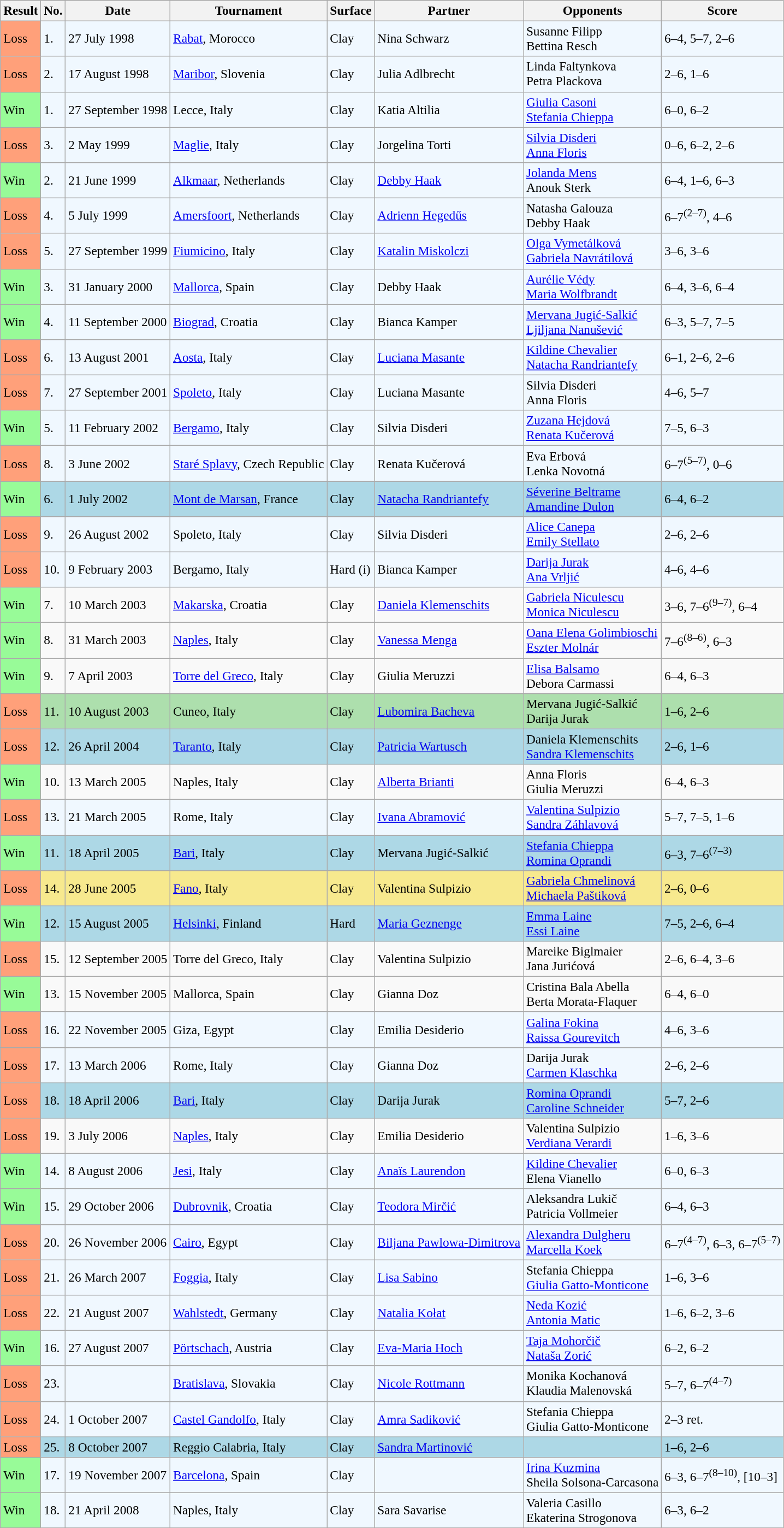<table class="sortable wikitable" style=font-size:97%>
<tr>
<th>Result</th>
<th>No.</th>
<th>Date</th>
<th>Tournament</th>
<th>Surface</th>
<th>Partner</th>
<th>Opponents</th>
<th>Score</th>
</tr>
<tr style="background:#f0f8ff;">
<td style="background:#ffa07a;">Loss</td>
<td>1.</td>
<td>27 July 1998</td>
<td><a href='#'>Rabat</a>, Morocco</td>
<td>Clay</td>
<td> Nina Schwarz</td>
<td> Susanne Filipp <br>  Bettina Resch</td>
<td>6–4, 5–7, 2–6</td>
</tr>
<tr style="background:#f0f8ff;">
<td style="background:#ffa07a;">Loss</td>
<td>2.</td>
<td>17 August 1998</td>
<td><a href='#'>Maribor</a>, Slovenia</td>
<td>Clay</td>
<td> Julia Adlbrecht</td>
<td> Linda Faltynkova  <br>  Petra Plackova</td>
<td>2–6, 1–6</td>
</tr>
<tr style="background:#f0f8ff;">
<td style="background:#98fb98;">Win</td>
<td>1.</td>
<td>27 September 1998</td>
<td>Lecce, Italy</td>
<td>Clay</td>
<td> Katia Altilia</td>
<td> <a href='#'>Giulia Casoni</a> <br>  <a href='#'>Stefania Chieppa</a></td>
<td>6–0, 6–2</td>
</tr>
<tr style="background:#f0f8ff;">
<td style="background:#ffa07a;">Loss</td>
<td>3.</td>
<td>2 May 1999</td>
<td><a href='#'>Maglie</a>, Italy</td>
<td>Clay</td>
<td> Jorgelina Torti</td>
<td> <a href='#'>Silvia Disderi</a> <br>  <a href='#'>Anna Floris</a></td>
<td>0–6, 6–2, 2–6</td>
</tr>
<tr style="background:#f0f8ff;">
<td style="background:#98fb98;">Win</td>
<td>2.</td>
<td>21 June 1999</td>
<td><a href='#'>Alkmaar</a>, Netherlands</td>
<td>Clay</td>
<td> <a href='#'>Debby Haak</a></td>
<td> <a href='#'>Jolanda Mens</a> <br>  Anouk Sterk</td>
<td>6–4, 1–6, 6–3</td>
</tr>
<tr style="background:#f0f8ff;">
<td style="background:#ffa07a;">Loss</td>
<td>4.</td>
<td>5 July 1999</td>
<td><a href='#'>Amersfoort</a>, Netherlands</td>
<td>Clay</td>
<td> <a href='#'>Adrienn Hegedűs</a></td>
<td> Natasha Galouza <br>  Debby Haak</td>
<td>6–7<sup>(2–7)</sup>, 4–6</td>
</tr>
<tr style="background:#f0f8ff;">
<td style="background:#ffa07a;">Loss</td>
<td>5.</td>
<td>27 September 1999</td>
<td><a href='#'>Fiumicino</a>, Italy</td>
<td>Clay</td>
<td> <a href='#'>Katalin Miskolczi</a></td>
<td> <a href='#'>Olga Vymetálková</a> <br>  <a href='#'>Gabriela Navrátilová</a></td>
<td>3–6, 3–6</td>
</tr>
<tr style="background:#f0f8ff;">
<td style="background:#98fb98;">Win</td>
<td>3.</td>
<td>31 January 2000</td>
<td><a href='#'>Mallorca</a>, Spain</td>
<td>Clay</td>
<td> Debby Haak</td>
<td> <a href='#'>Aurélie Védy</a> <br>  <a href='#'>Maria Wolfbrandt</a></td>
<td>6–4, 3–6, 6–4</td>
</tr>
<tr style="background:#f0f8ff;">
<td style="background:#98fb98;">Win</td>
<td>4.</td>
<td>11 September 2000</td>
<td><a href='#'>Biograd</a>, Croatia</td>
<td>Clay</td>
<td> Bianca Kamper</td>
<td> <a href='#'>Mervana Jugić-Salkić</a> <br>  <a href='#'>Ljiljana Nanušević</a></td>
<td>6–3, 5–7, 7–5</td>
</tr>
<tr style="background:#f0f8ff;">
<td style="background:#ffa07a;">Loss</td>
<td>6.</td>
<td>13 August 2001</td>
<td><a href='#'>Aosta</a>, Italy</td>
<td>Clay</td>
<td> <a href='#'>Luciana Masante</a></td>
<td> <a href='#'>Kildine Chevalier</a>  <br>  <a href='#'>Natacha Randriantefy</a></td>
<td>6–1, 2–6, 2–6</td>
</tr>
<tr style="background:#f0f8ff;">
<td style="background:#ffa07a;">Loss</td>
<td>7.</td>
<td>27 September 2001</td>
<td><a href='#'>Spoleto</a>, Italy</td>
<td>Clay</td>
<td> Luciana Masante</td>
<td> Silvia Disderi <br>  Anna Floris</td>
<td>4–6, 5–7</td>
</tr>
<tr style="background:#f0f8ff;">
<td style="background:#98fb98;">Win</td>
<td>5.</td>
<td>11 February 2002</td>
<td><a href='#'>Bergamo</a>, Italy</td>
<td>Clay</td>
<td> Silvia Disderi</td>
<td> <a href='#'>Zuzana Hejdová</a> <br>  <a href='#'>Renata Kučerová</a></td>
<td>7–5, 6–3</td>
</tr>
<tr style="background:#f0f8ff;">
<td style="background:#ffa07a;">Loss</td>
<td>8.</td>
<td>3 June 2002</td>
<td><a href='#'>Staré Splavy</a>, Czech Republic</td>
<td>Clay</td>
<td> Renata Kučerová</td>
<td> Eva Erbová <br>  Lenka Novotná</td>
<td>6–7<sup>(5–7)</sup>, 0–6</td>
</tr>
<tr style="background:lightblue;">
<td style="background:#98fb98;">Win</td>
<td>6.</td>
<td>1 July 2002</td>
<td><a href='#'>Mont de Marsan</a>, France</td>
<td>Clay</td>
<td> <a href='#'>Natacha Randriantefy</a></td>
<td> <a href='#'>Séverine Beltrame</a> <br>  <a href='#'>Amandine Dulon</a></td>
<td>6–4, 6–2</td>
</tr>
<tr style="background:#f0f8ff;">
<td style="background:#ffa07a;">Loss</td>
<td>9.</td>
<td>26 August 2002</td>
<td>Spoleto, Italy</td>
<td>Clay</td>
<td> Silvia Disderi</td>
<td> <a href='#'>Alice Canepa</a> <br>  <a href='#'>Emily Stellato</a></td>
<td>2–6, 2–6</td>
</tr>
<tr style="background:#f0f8ff;">
<td style="background:#ffa07a;">Loss</td>
<td>10.</td>
<td>9 February 2003</td>
<td>Bergamo, Italy</td>
<td>Hard (i)</td>
<td> Bianca Kamper</td>
<td> <a href='#'>Darija Jurak</a> <br>  <a href='#'>Ana Vrljić</a></td>
<td>4–6, 4–6</td>
</tr>
<tr>
<td style="background:#98fb98;">Win</td>
<td>7.</td>
<td>10 March 2003</td>
<td><a href='#'>Makarska</a>, Croatia</td>
<td>Clay</td>
<td> <a href='#'>Daniela Klemenschits</a></td>
<td> <a href='#'>Gabriela Niculescu</a> <br>  <a href='#'>Monica Niculescu</a></td>
<td>3–6, 7–6<sup>(9–7)</sup>, 6–4</td>
</tr>
<tr>
<td style="background:#98fb98;">Win</td>
<td>8.</td>
<td>31 March 2003</td>
<td><a href='#'>Naples</a>, Italy</td>
<td>Clay</td>
<td> <a href='#'>Vanessa Menga</a></td>
<td> <a href='#'>Oana Elena Golimbioschi</a> <br>  <a href='#'>Eszter Molnár</a></td>
<td>7–6<sup>(8–6)</sup>, 6–3</td>
</tr>
<tr>
<td style="background:#98fb98;">Win</td>
<td>9.</td>
<td>7 April 2003</td>
<td><a href='#'>Torre del Greco</a>, Italy</td>
<td>Clay</td>
<td> Giulia Meruzzi</td>
<td> <a href='#'>Elisa Balsamo</a> <br>  Debora Carmassi</td>
<td>6–4, 6–3</td>
</tr>
<tr bgcolor="#addfad">
<td style="background:#ffa07a;">Loss</td>
<td>11.</td>
<td>10 August 2003</td>
<td>Cuneo, Italy</td>
<td>Clay</td>
<td> <a href='#'>Lubomira Bacheva</a></td>
<td> Mervana Jugić-Salkić <br>  Darija Jurak</td>
<td>1–6, 2–6</td>
</tr>
<tr style="background:lightblue;">
<td style="background:#ffa07a;">Loss</td>
<td>12.</td>
<td>26 April 2004</td>
<td><a href='#'>Taranto</a>, Italy</td>
<td>Clay</td>
<td> <a href='#'>Patricia Wartusch</a></td>
<td> Daniela Klemenschits <br>  <a href='#'>Sandra Klemenschits</a></td>
<td>2–6, 1–6</td>
</tr>
<tr>
<td style="background:#98fb98;">Win</td>
<td>10.</td>
<td>13 March 2005</td>
<td>Naples, Italy</td>
<td>Clay</td>
<td> <a href='#'>Alberta Brianti</a></td>
<td> Anna Floris <br>  Giulia Meruzzi</td>
<td>6–4, 6–3</td>
</tr>
<tr style="background:#f0f8ff;">
<td style="background:#ffa07a;">Loss</td>
<td>13.</td>
<td>21 March 2005</td>
<td>Rome, Italy</td>
<td>Clay</td>
<td> <a href='#'>Ivana Abramović</a></td>
<td> <a href='#'>Valentina Sulpizio</a> <br>  <a href='#'>Sandra Záhlavová</a></td>
<td>5–7, 7–5, 1–6</td>
</tr>
<tr style="background:lightblue;">
<td style="background:#98fb98;">Win</td>
<td>11.</td>
<td>18 April 2005</td>
<td><a href='#'>Bari</a>, Italy</td>
<td>Clay</td>
<td> Mervana Jugić-Salkić</td>
<td> <a href='#'>Stefania Chieppa</a> <br>  <a href='#'>Romina Oprandi</a></td>
<td>6–3, 7–6<sup>(7–3)</sup></td>
</tr>
<tr bgcolor="#F7E98E">
<td style="background:#ffa07a;">Loss</td>
<td>14.</td>
<td>28 June 2005</td>
<td><a href='#'>Fano</a>, Italy</td>
<td>Clay</td>
<td> Valentina Sulpizio</td>
<td> <a href='#'>Gabriela Chmelinová</a> <br>  <a href='#'>Michaela Paštiková</a></td>
<td>2–6, 0–6</td>
</tr>
<tr style="background:lightblue;">
<td style="background:#98fb98;">Win</td>
<td>12.</td>
<td>15 August 2005</td>
<td><a href='#'>Helsinki</a>, Finland</td>
<td>Hard</td>
<td> <a href='#'>Maria Geznenge</a></td>
<td> <a href='#'>Emma Laine</a> <br>  <a href='#'>Essi Laine</a></td>
<td>7–5, 2–6, 6–4</td>
</tr>
<tr>
<td style="background:#ffa07a;">Loss</td>
<td>15.</td>
<td>12 September 2005</td>
<td>Torre del Greco, Italy</td>
<td>Clay</td>
<td> Valentina Sulpizio</td>
<td> Mareike Biglmaier <br>  Jana Jurićová</td>
<td>2–6, 6–4, 3–6</td>
</tr>
<tr>
<td style="background:#98fb98;">Win</td>
<td>13.</td>
<td>15 November 2005</td>
<td>Mallorca, Spain</td>
<td>Clay</td>
<td> Gianna Doz</td>
<td> Cristina Bala Abella <br>  Berta Morata-Flaquer</td>
<td>6–4, 6–0</td>
</tr>
<tr bgcolor="#f0f8ff">
<td style="background:#ffa07a;">Loss</td>
<td>16.</td>
<td>22 November 2005</td>
<td>Giza, Egypt</td>
<td>Clay</td>
<td> Emilia Desiderio</td>
<td> <a href='#'>Galina Fokina</a> <br>  <a href='#'>Raissa Gourevitch</a></td>
<td>4–6, 3–6</td>
</tr>
<tr style="background:#f0f8ff;">
<td style="background:#ffa07a;">Loss</td>
<td>17.</td>
<td>13 March 2006</td>
<td>Rome, Italy</td>
<td>Clay</td>
<td> Gianna Doz</td>
<td> Darija Jurak <br>  <a href='#'>Carmen Klaschka</a></td>
<td>2–6, 2–6</td>
</tr>
<tr style="background:lightblue;">
<td style="background:#ffa07a;">Loss</td>
<td>18.</td>
<td>18 April 2006</td>
<td><a href='#'>Bari</a>, Italy</td>
<td>Clay</td>
<td> Darija Jurak</td>
<td> <a href='#'>Romina Oprandi</a> <br>  <a href='#'>Caroline Schneider</a></td>
<td>5–7, 2–6</td>
</tr>
<tr>
<td style="background:#ffa07a;">Loss</td>
<td>19.</td>
<td>3 July 2006</td>
<td><a href='#'>Naples</a>, Italy</td>
<td>Clay</td>
<td> Emilia Desiderio</td>
<td> Valentina Sulpizio <br>  <a href='#'>Verdiana Verardi</a></td>
<td>1–6, 3–6</td>
</tr>
<tr style="background:#f0f8ff;">
<td style="background:#98fb98;">Win</td>
<td>14.</td>
<td>8 August 2006</td>
<td><a href='#'>Jesi</a>, Italy</td>
<td>Clay</td>
<td> <a href='#'>Anaïs Laurendon</a></td>
<td> <a href='#'>Kildine Chevalier</a> <br>  Elena Vianello</td>
<td>6–0, 6–3</td>
</tr>
<tr style="background:#f0f8ff;">
<td style="background:#98fb98;">Win</td>
<td>15.</td>
<td>29 October 2006</td>
<td><a href='#'>Dubrovnik</a>, Croatia</td>
<td>Clay</td>
<td> <a href='#'>Teodora Mirčić</a></td>
<td> Aleksandra Lukič <br>  Patricia Vollmeier</td>
<td>6–4, 6–3</td>
</tr>
<tr style="background:#f0f8ff;">
<td style="background:#ffa07a;">Loss</td>
<td>20.</td>
<td>26 November 2006</td>
<td><a href='#'>Cairo</a>, Egypt</td>
<td>Clay</td>
<td> <a href='#'>Biljana Pawlowa-Dimitrova</a></td>
<td> <a href='#'>Alexandra Dulgheru</a> <br>  <a href='#'>Marcella Koek</a></td>
<td>6–7<sup>(4–7)</sup>, 6–3, 6–7<sup>(5–7)</sup></td>
</tr>
<tr style="background:#f0f8ff;">
<td style="background:#ffa07a;">Loss</td>
<td>21.</td>
<td>26 March 2007</td>
<td><a href='#'>Foggia</a>, Italy</td>
<td>Clay</td>
<td> <a href='#'>Lisa Sabino</a></td>
<td> Stefania Chieppa <br>  <a href='#'>Giulia Gatto-Monticone</a></td>
<td>1–6, 3–6</td>
</tr>
<tr style="background:#f0f8ff;">
<td style="background:#ffa07a;">Loss</td>
<td>22.</td>
<td>21 August 2007</td>
<td><a href='#'>Wahlstedt</a>, Germany</td>
<td>Clay</td>
<td> <a href='#'>Natalia Kołat</a></td>
<td> <a href='#'>Neda Kozić</a> <br>  <a href='#'>Antonia Matic</a></td>
<td>1–6, 6–2, 3–6</td>
</tr>
<tr style="background:#f0f8ff;">
<td style="background:#98fb98;">Win</td>
<td>16.</td>
<td>27 August 2007</td>
<td><a href='#'>Pörtschach</a>, Austria</td>
<td>Clay</td>
<td> <a href='#'>Eva-Maria Hoch</a></td>
<td> <a href='#'>Taja Mohorčič</a> <br>  <a href='#'>Nataša Zorić</a></td>
<td>6–2, 6–2</td>
</tr>
<tr style="background:#f0f8ff;">
<td style="background:#ffa07a;">Loss</td>
<td>23.</td>
<td></td>
<td><a href='#'>Bratislava</a>, Slovakia</td>
<td>Clay</td>
<td> <a href='#'>Nicole Rottmann</a></td>
<td> Monika Kochanová <br>  Klaudia Malenovská</td>
<td>5–7, 6–7<sup>(4–7)</sup></td>
</tr>
<tr style="background:#f0f8ff;">
<td style="background:#ffa07a;">Loss</td>
<td>24.</td>
<td>1 October 2007</td>
<td><a href='#'>Castel Gandolfo</a>, Italy</td>
<td>Clay</td>
<td> <a href='#'>Amra Sadiković</a></td>
<td> Stefania Chieppa <br>  Giulia Gatto-Monticone</td>
<td>2–3 ret.</td>
</tr>
<tr style="background:lightblue;">
<td style="background:#ffa07a;">Loss</td>
<td>25.</td>
<td>8 October 2007</td>
<td>Reggio Calabria, Italy</td>
<td>Clay</td>
<td> <a href='#'>Sandra Martinović</a></td>
<td></td>
<td>1–6, 2–6</td>
</tr>
<tr style="background:#f0f8ff;">
<td style="background:#98fb98;">Win</td>
<td>17.</td>
<td>19 November 2007</td>
<td><a href='#'>Barcelona</a>, Spain</td>
<td>Clay</td>
<td></td>
<td> <a href='#'>Irina Kuzmina</a> <br>  Sheila Solsona-Carcasona</td>
<td>6–3, 6–7<sup>(8–10)</sup>, [10–3]</td>
</tr>
<tr style="background:#f0f8ff;">
<td style="background:#98fb98;">Win</td>
<td>18.</td>
<td>21 April 2008</td>
<td>Naples, Italy</td>
<td>Clay</td>
<td> Sara Savarise</td>
<td> Valeria Casillo <br>  Ekaterina Strogonova</td>
<td>6–3, 6–2</td>
</tr>
</table>
